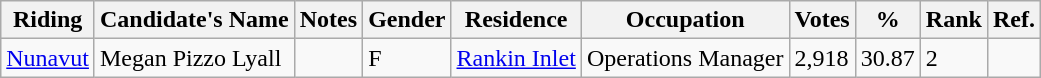<table class="wikitable sortable">
<tr>
<th>Riding</th>
<th>Candidate's Name</th>
<th>Notes</th>
<th>Gender</th>
<th>Residence</th>
<th>Occupation</th>
<th>Votes</th>
<th>%</th>
<th>Rank</th>
<th>Ref.</th>
</tr>
<tr>
<td><a href='#'>Nunavut</a></td>
<td>Megan Pizzo Lyall</td>
<td></td>
<td>F</td>
<td><a href='#'>Rankin Inlet</a></td>
<td>Operations Manager</td>
<td>2,918</td>
<td>30.87</td>
<td>2</td>
<td></td>
</tr>
</table>
